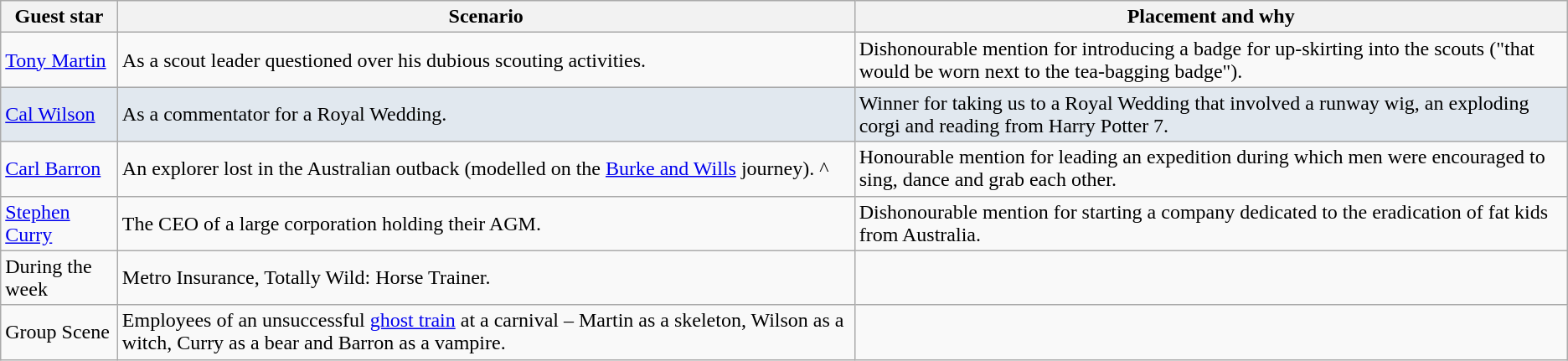<table class="wikitable">
<tr>
<th>Guest star</th>
<th>Scenario</th>
<th>Placement and why</th>
</tr>
<tr>
<td><a href='#'>Tony Martin</a></td>
<td>As a scout leader questioned over his dubious scouting activities.</td>
<td>Dishonourable mention for introducing a badge for up-skirting into the scouts ("that would be worn next to the tea-bagging badge").</td>
</tr>
<tr style="background:#E1E8EF;">
<td><a href='#'>Cal Wilson</a></td>
<td>As a commentator for a Royal Wedding.</td>
<td>Winner for taking us to a Royal Wedding that involved a runway wig, an exploding corgi and reading from Harry Potter 7.</td>
</tr>
<tr>
<td><a href='#'>Carl Barron</a></td>
<td>An explorer lost in the Australian outback (modelled on the <a href='#'>Burke and Wills</a> journey). ^</td>
<td>Honourable mention for leading an expedition during which men were encouraged to sing, dance and grab each other.</td>
</tr>
<tr>
<td><a href='#'>Stephen Curry</a></td>
<td>The CEO of a large corporation holding their AGM.</td>
<td>Dishonourable mention for starting a company dedicated to the eradication of fat kids from Australia.</td>
</tr>
<tr>
<td>During the week</td>
<td>Metro Insurance, Totally Wild: Horse Trainer.</td>
<td></td>
</tr>
<tr>
<td>Group Scene</td>
<td>Employees of an unsuccessful <a href='#'>ghost train</a> at a carnival – Martin as a skeleton, Wilson as a witch, Curry as a bear and Barron as a vampire.</td>
<td></td>
</tr>
</table>
